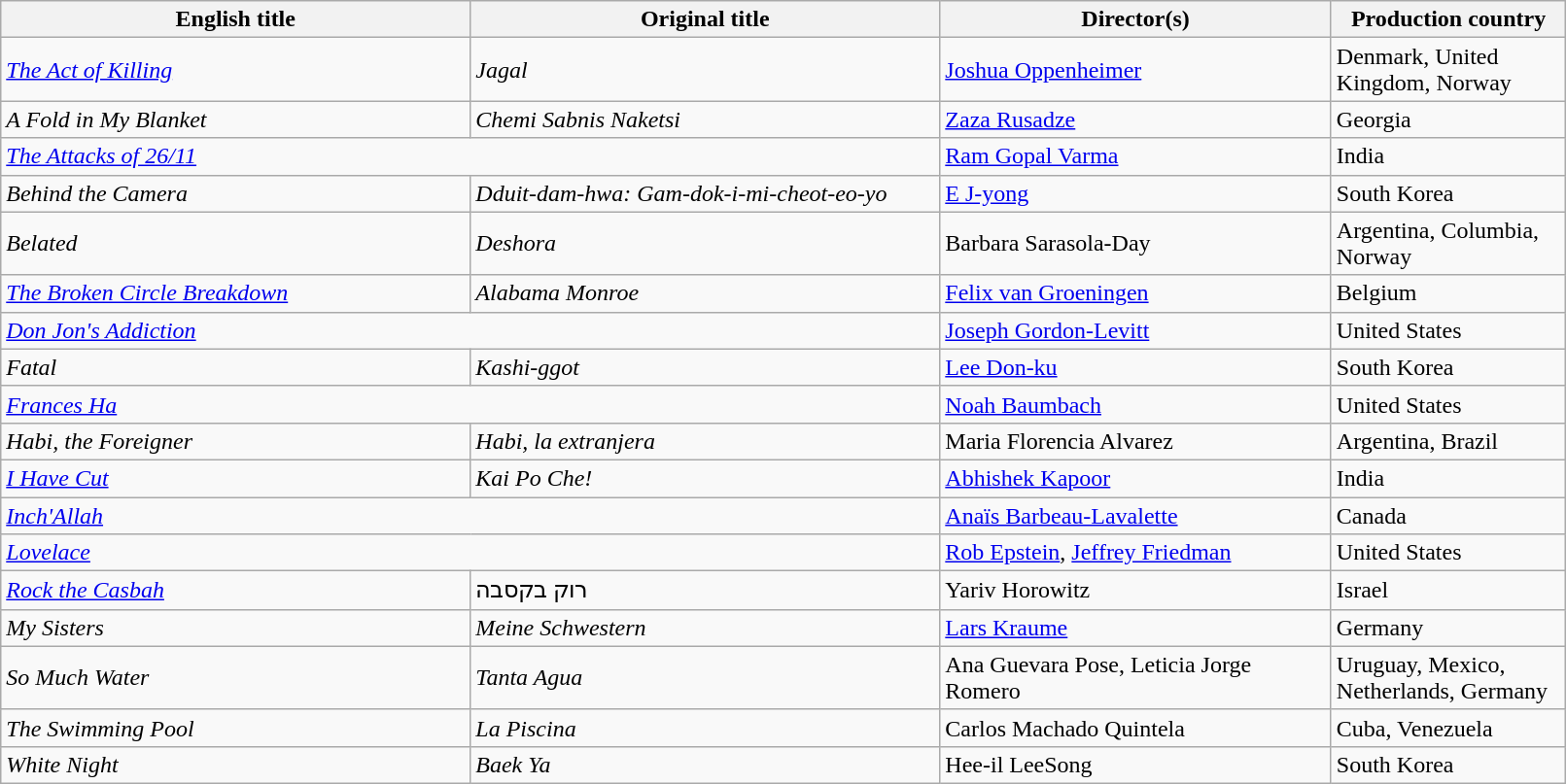<table class="wikitable" width="85%" cellpadding="5">
<tr>
<th scope="col" width="30%">English title</th>
<th scope="col" width="30%">Original title</th>
<th scope="col" width="25%">Director(s)</th>
<th scope="col" width="15%">Production country</th>
</tr>
<tr>
<td><em><a href='#'>The Act of Killing</a></em></td>
<td><em>Jagal</em></td>
<td><a href='#'>Joshua Oppenheimer</a></td>
<td>Denmark, United Kingdom, Norway</td>
</tr>
<tr>
<td><em>A Fold in My Blanket</em></td>
<td><em>Chemi Sabnis Naketsi</em></td>
<td><a href='#'>Zaza Rusadze</a></td>
<td>Georgia</td>
</tr>
<tr>
<td colspan="2"><em><a href='#'>The Attacks of 26/11</a></em></td>
<td><a href='#'>Ram Gopal Varma</a></td>
<td>India</td>
</tr>
<tr>
<td><em>Behind the Camera</em></td>
<td><em>Dduit-dam-hwa: Gam-dok-i-mi-cheot-eo-yo</em></td>
<td><a href='#'>E J-yong</a></td>
<td>South Korea</td>
</tr>
<tr>
<td><em>Belated</em></td>
<td><em>Deshora</em></td>
<td>Barbara Sarasola-Day</td>
<td>Argentina, Columbia, Norway</td>
</tr>
<tr>
<td><em><a href='#'>The Broken Circle Breakdown</a></em></td>
<td><em>Alabama Monroe</em></td>
<td><a href='#'>Felix van Groeningen</a></td>
<td>Belgium</td>
</tr>
<tr>
<td colspan="2"><em><a href='#'>Don Jon's Addiction</a></em></td>
<td><a href='#'>Joseph Gordon-Levitt</a></td>
<td>United States</td>
</tr>
<tr>
<td><em>Fatal</em></td>
<td><em>Kashi-ggot</em></td>
<td><a href='#'>Lee Don-ku</a></td>
<td>South Korea</td>
</tr>
<tr>
<td colspan="2"><em><a href='#'>Frances Ha</a></em></td>
<td><a href='#'>Noah Baumbach</a></td>
<td>United States</td>
</tr>
<tr>
<td><em>Habi, the Foreigner</em></td>
<td><em>Habi, la extranjera</em></td>
<td>Maria Florencia Alvarez</td>
<td>Argentina, Brazil</td>
</tr>
<tr>
<td><em><a href='#'>I Have Cut</a></em></td>
<td><em>Kai Po Che!</em></td>
<td><a href='#'>Abhishek Kapoor</a></td>
<td>India</td>
</tr>
<tr>
<td colspan="2"><em><a href='#'>Inch'Allah</a></em></td>
<td><a href='#'>Anaïs Barbeau-Lavalette</a></td>
<td>Canada</td>
</tr>
<tr>
<td colspan="2"><em><a href='#'>Lovelace</a></em></td>
<td><a href='#'>Rob Epstein</a>, <a href='#'>Jeffrey Friedman</a></td>
<td>United States</td>
</tr>
<tr>
<td><em><a href='#'>Rock the Casbah</a></em></td>
<td>רוק בקסבה</td>
<td>Yariv Horowitz</td>
<td>Israel</td>
</tr>
<tr>
<td><em>My Sisters</em></td>
<td><em>Meine Schwestern</em></td>
<td><a href='#'>Lars Kraume</a></td>
<td>Germany</td>
</tr>
<tr>
<td><em>So Much Water</em></td>
<td><em>Tanta Agua</em></td>
<td>Ana Guevara Pose, Leticia Jorge Romero</td>
<td>Uruguay, Mexico, Netherlands, Germany</td>
</tr>
<tr>
<td><em>The Swimming Pool</em></td>
<td><em>La Piscina</em></td>
<td>Carlos Machado Quintela</td>
<td>Cuba, Venezuela</td>
</tr>
<tr>
<td><em>White Night</em></td>
<td><em>Baek Ya</em></td>
<td>Hee-il LeeSong</td>
<td>South Korea</td>
</tr>
</table>
